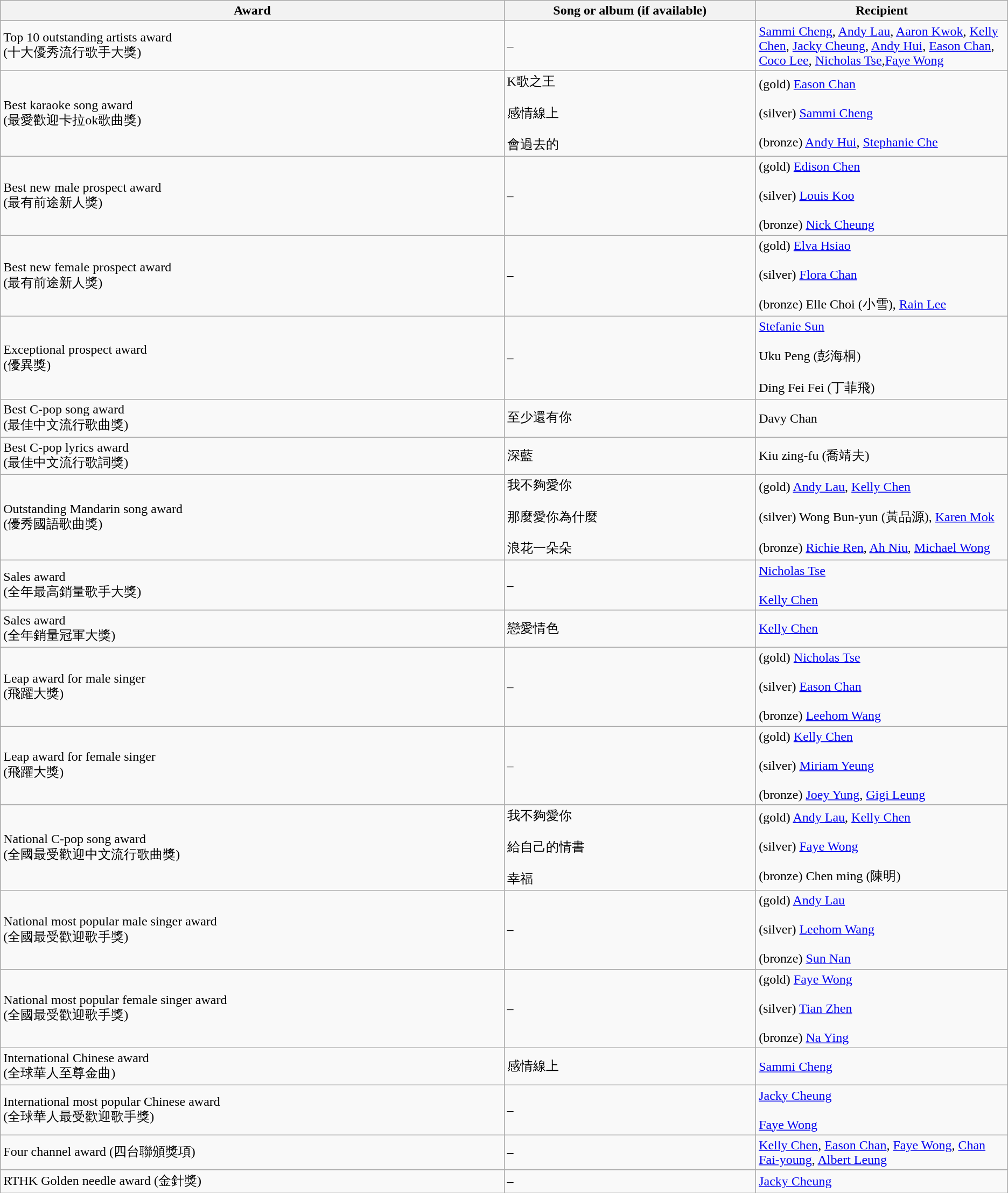<table class="wikitable">
<tr>
<th width=40%>Award</th>
<th width=20%>Song or album (if available)</th>
<th width=20%>Recipient</th>
</tr>
<tr>
<td>Top 10 outstanding artists award<br>(十大優秀流行歌手大獎)</td>
<td>–</td>
<td><a href='#'>Sammi Cheng</a>, <a href='#'>Andy Lau</a>, <a href='#'>Aaron Kwok</a>, <a href='#'>Kelly Chen</a>, <a href='#'>Jacky Cheung</a>, <a href='#'>Andy Hui</a>, <a href='#'>Eason Chan</a>, <a href='#'>Coco Lee</a>, <a href='#'>Nicholas Tse</a>,<a href='#'>Faye Wong</a></td>
</tr>
<tr>
<td>Best karaoke song award<br>(最愛歡迎卡拉ok歌曲獎)</td>
<td>K歌之王<br><br>感情線上<br><br>會過去的</td>
<td>(gold) <a href='#'>Eason Chan</a><br><br>(silver) <a href='#'>Sammi Cheng</a><br><br>(bronze) <a href='#'>Andy Hui</a>, <a href='#'>Stephanie Che</a></td>
</tr>
<tr>
<td>Best new male prospect award<br>(最有前途新人獎)</td>
<td>–</td>
<td>(gold) <a href='#'>Edison Chen</a><br><br>(silver) <a href='#'>Louis Koo</a><br><br>(bronze) <a href='#'>Nick Cheung</a></td>
</tr>
<tr>
<td>Best new female prospect award<br>(最有前途新人獎)</td>
<td>–</td>
<td>(gold) <a href='#'>Elva Hsiao</a><br><br>(silver) <a href='#'>Flora Chan</a><br><br>(bronze) Elle Choi (小雪), <a href='#'>Rain Lee</a></td>
</tr>
<tr>
<td>Exceptional prospect award<br>(優異獎)</td>
<td>–</td>
<td><a href='#'>Stefanie Sun</a><br><br>Uku Peng (彭海桐)<br><br>Ding Fei Fei (丁菲飛)</td>
</tr>
<tr>
<td>Best C-pop song award<br>(最佳中文流行歌曲獎)</td>
<td>至少還有你</td>
<td>Davy Chan</td>
</tr>
<tr>
<td>Best C-pop lyrics award<br>(最佳中文流行歌詞獎)</td>
<td>深藍</td>
<td>Kiu zing-fu (喬靖夫)</td>
</tr>
<tr>
<td>Outstanding Mandarin song award<br>(優秀國語歌曲獎)</td>
<td>我不夠愛你<br><br>那麼愛你為什麼<br><br>浪花一朵朵</td>
<td>(gold) <a href='#'>Andy Lau</a>, <a href='#'>Kelly Chen</a><br><br>(silver) Wong Bun-yun (黃品源), <a href='#'>Karen Mok</a><br><br>(bronze) <a href='#'>Richie Ren</a>, <a href='#'>Ah Niu</a>, <a href='#'>Michael Wong</a></td>
</tr>
<tr>
<td>Sales award<br>(全年最高銷量歌手大獎)</td>
<td>–</td>
<td><a href='#'>Nicholas Tse</a><br><br><a href='#'>Kelly Chen</a></td>
</tr>
<tr>
<td>Sales award<br>(全年銷量冠軍大獎)</td>
<td>戀愛情色</td>
<td><a href='#'>Kelly Chen</a></td>
</tr>
<tr>
<td>Leap award for male singer<br>(飛躍大獎)</td>
<td>–</td>
<td>(gold) <a href='#'>Nicholas Tse</a><br><br>(silver) <a href='#'>Eason Chan</a><br><br>(bronze) <a href='#'>Leehom Wang</a></td>
</tr>
<tr>
<td>Leap award for female singer<br>(飛躍大獎)</td>
<td>–</td>
<td>(gold) <a href='#'>Kelly Chen</a><br><br>(silver) <a href='#'>Miriam Yeung</a><br><br>(bronze) <a href='#'>Joey Yung</a>, <a href='#'>Gigi Leung</a></td>
</tr>
<tr>
<td>National C-pop song award<br>(全國最受歡迎中文流行歌曲獎)</td>
<td>我不夠愛你<br><br>給自己的情書<br><br>幸福</td>
<td>(gold) <a href='#'>Andy Lau</a>, <a href='#'>Kelly Chen</a><br><br>(silver) <a href='#'>Faye Wong</a><br><br>(bronze) Chen ming (陳明)</td>
</tr>
<tr>
<td>National most popular male singer award<br>(全國最受歡迎歌手獎)</td>
<td>–</td>
<td>(gold) <a href='#'>Andy Lau</a><br><br>(silver) <a href='#'>Leehom Wang</a><br><br>(bronze) <a href='#'>Sun Nan</a></td>
</tr>
<tr>
<td>National most popular female singer award<br>(全國最受歡迎歌手獎)</td>
<td>–</td>
<td>(gold) <a href='#'>Faye Wong</a><br><br>(silver) <a href='#'>Tian Zhen</a><br><br>(bronze) <a href='#'>Na Ying</a></td>
</tr>
<tr>
<td>International Chinese award<br>(全球華人至尊金曲)</td>
<td>感情線上</td>
<td><a href='#'>Sammi Cheng</a></td>
</tr>
<tr>
<td>International most popular Chinese award<br>(全球華人最受歡迎歌手獎)</td>
<td>–</td>
<td><a href='#'>Jacky Cheung</a><br><br><a href='#'>Faye Wong</a></td>
</tr>
<tr>
<td>Four channel award (四台聯頒獎項)</td>
<td>–</td>
<td><a href='#'>Kelly Chen</a>, <a href='#'>Eason Chan</a>, <a href='#'>Faye Wong</a>, <a href='#'>Chan Fai-young</a>, <a href='#'>Albert Leung</a></td>
</tr>
<tr>
<td>RTHK Golden needle award (金針獎)</td>
<td>–</td>
<td><a href='#'>Jacky Cheung</a></td>
</tr>
</table>
